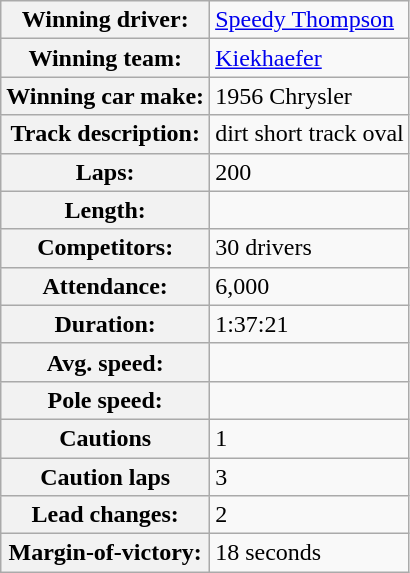<table class="wikitable" style=text-align:left>
<tr>
<th>Winning driver:</th>
<td><a href='#'>Speedy Thompson</a></td>
</tr>
<tr>
<th>Winning team:</th>
<td><a href='#'>Kiekhaefer</a></td>
</tr>
<tr>
<th>Winning car make:</th>
<td>1956 Chrysler</td>
</tr>
<tr>
<th>Track description:</th>
<td> dirt short track oval</td>
</tr>
<tr>
<th>Laps:</th>
<td>200</td>
</tr>
<tr>
<th>Length:</th>
<td></td>
</tr>
<tr>
<th>Competitors:</th>
<td>30 drivers</td>
</tr>
<tr>
<th>Attendance:</th>
<td>6,000</td>
</tr>
<tr>
<th>Duration:</th>
<td>1:37:21</td>
</tr>
<tr>
<th>Avg. speed:</th>
<td></td>
</tr>
<tr>
<th>Pole speed:</th>
<td></td>
</tr>
<tr>
<th>Cautions</th>
<td>1</td>
</tr>
<tr>
<th>Caution laps</th>
<td>3</td>
</tr>
<tr>
<th>Lead changes:</th>
<td>2</td>
</tr>
<tr>
<th>Margin-of-victory:</th>
<td>18 seconds</td>
</tr>
</table>
